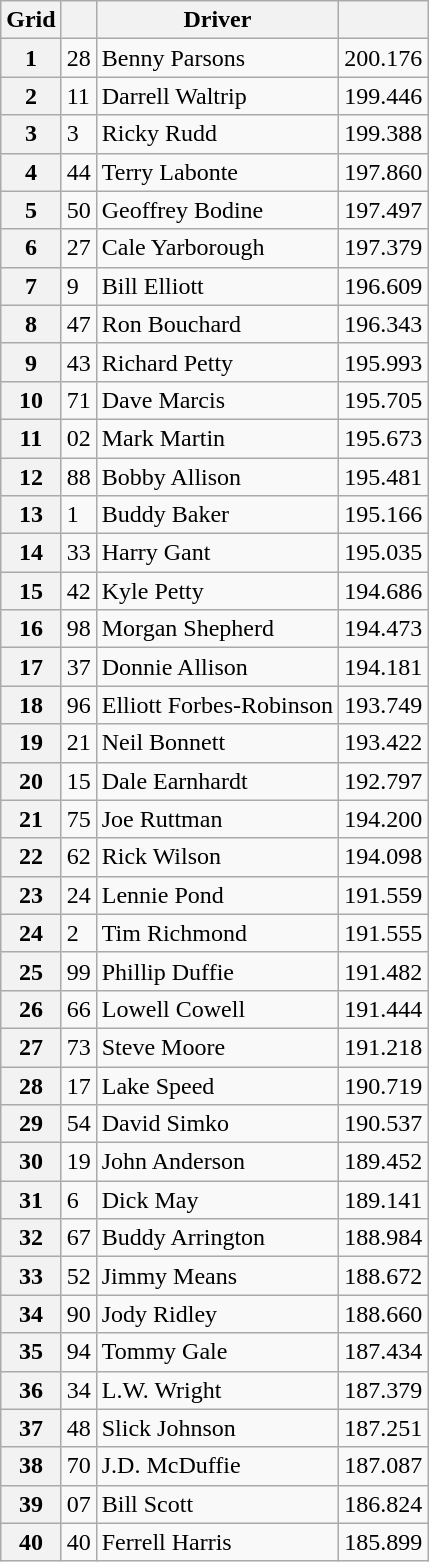<table class="wikitable">
<tr>
<th>Grid</th>
<th></th>
<th>Driver</th>
<th></th>
</tr>
<tr>
<th>1</th>
<td>28</td>
<td>Benny Parsons</td>
<td>200.176</td>
</tr>
<tr>
<th>2</th>
<td>11</td>
<td>Darrell Waltrip</td>
<td>199.446</td>
</tr>
<tr>
<th>3</th>
<td>3</td>
<td>Ricky Rudd</td>
<td>199.388</td>
</tr>
<tr>
<th>4</th>
<td>44</td>
<td>Terry Labonte</td>
<td>197.860</td>
</tr>
<tr>
<th>5</th>
<td>50</td>
<td>Geoffrey Bodine</td>
<td>197.497</td>
</tr>
<tr>
<th>6</th>
<td>27</td>
<td>Cale Yarborough</td>
<td>197.379</td>
</tr>
<tr>
<th>7</th>
<td>9</td>
<td>Bill Elliott</td>
<td>196.609</td>
</tr>
<tr>
<th>8</th>
<td>47</td>
<td>Ron Bouchard</td>
<td>196.343</td>
</tr>
<tr>
<th>9</th>
<td>43</td>
<td>Richard Petty</td>
<td>195.993</td>
</tr>
<tr>
<th>10</th>
<td>71</td>
<td>Dave Marcis</td>
<td>195.705</td>
</tr>
<tr>
<th>11</th>
<td>02</td>
<td>Mark Martin</td>
<td>195.673</td>
</tr>
<tr>
<th>12</th>
<td>88</td>
<td>Bobby Allison</td>
<td>195.481</td>
</tr>
<tr>
<th>13</th>
<td>1</td>
<td>Buddy Baker</td>
<td>195.166</td>
</tr>
<tr>
<th>14</th>
<td>33</td>
<td>Harry Gant</td>
<td>195.035</td>
</tr>
<tr>
<th>15</th>
<td>42</td>
<td>Kyle Petty</td>
<td>194.686</td>
</tr>
<tr>
<th>16</th>
<td>98</td>
<td>Morgan Shepherd</td>
<td>194.473</td>
</tr>
<tr>
<th>17</th>
<td>37</td>
<td>Donnie Allison</td>
<td>194.181</td>
</tr>
<tr>
<th>18</th>
<td>96</td>
<td>Elliott Forbes-Robinson</td>
<td>193.749</td>
</tr>
<tr>
<th>19</th>
<td>21</td>
<td>Neil Bonnett</td>
<td>193.422</td>
</tr>
<tr>
<th>20</th>
<td>15</td>
<td>Dale Earnhardt</td>
<td>192.797</td>
</tr>
<tr>
<th>21</th>
<td>75</td>
<td>Joe Ruttman</td>
<td>194.200</td>
</tr>
<tr>
<th>22</th>
<td>62</td>
<td>Rick Wilson</td>
<td>194.098</td>
</tr>
<tr>
<th>23</th>
<td>24</td>
<td>Lennie Pond</td>
<td>191.559</td>
</tr>
<tr>
<th>24</th>
<td>2</td>
<td>Tim Richmond</td>
<td>191.555</td>
</tr>
<tr>
<th>25</th>
<td>99</td>
<td>Phillip Duffie</td>
<td>191.482</td>
</tr>
<tr>
<th>26</th>
<td>66</td>
<td>Lowell Cowell</td>
<td>191.444</td>
</tr>
<tr>
<th>27</th>
<td>73</td>
<td>Steve Moore</td>
<td>191.218</td>
</tr>
<tr>
<th>28</th>
<td>17</td>
<td>Lake Speed</td>
<td>190.719</td>
</tr>
<tr>
<th>29</th>
<td>54</td>
<td>David Simko</td>
<td>190.537</td>
</tr>
<tr>
<th>30</th>
<td>19</td>
<td>John Anderson</td>
<td>189.452</td>
</tr>
<tr>
<th>31</th>
<td>6</td>
<td>Dick May</td>
<td>189.141</td>
</tr>
<tr>
<th>32</th>
<td>67</td>
<td>Buddy Arrington</td>
<td>188.984</td>
</tr>
<tr>
<th>33</th>
<td>52</td>
<td>Jimmy Means</td>
<td>188.672</td>
</tr>
<tr>
<th>34</th>
<td>90</td>
<td>Jody Ridley</td>
<td>188.660</td>
</tr>
<tr>
<th>35</th>
<td>94</td>
<td>Tommy Gale</td>
<td>187.434</td>
</tr>
<tr>
<th>36</th>
<td>34</td>
<td>L.W. Wright</td>
<td>187.379</td>
</tr>
<tr>
<th>37</th>
<td>48</td>
<td>Slick Johnson</td>
<td>187.251</td>
</tr>
<tr>
<th>38</th>
<td>70</td>
<td>J.D. McDuffie</td>
<td>187.087</td>
</tr>
<tr>
<th>39</th>
<td>07</td>
<td>Bill Scott</td>
<td>186.824</td>
</tr>
<tr>
<th>40</th>
<td>40</td>
<td>Ferrell Harris</td>
<td>185.899</td>
</tr>
</table>
